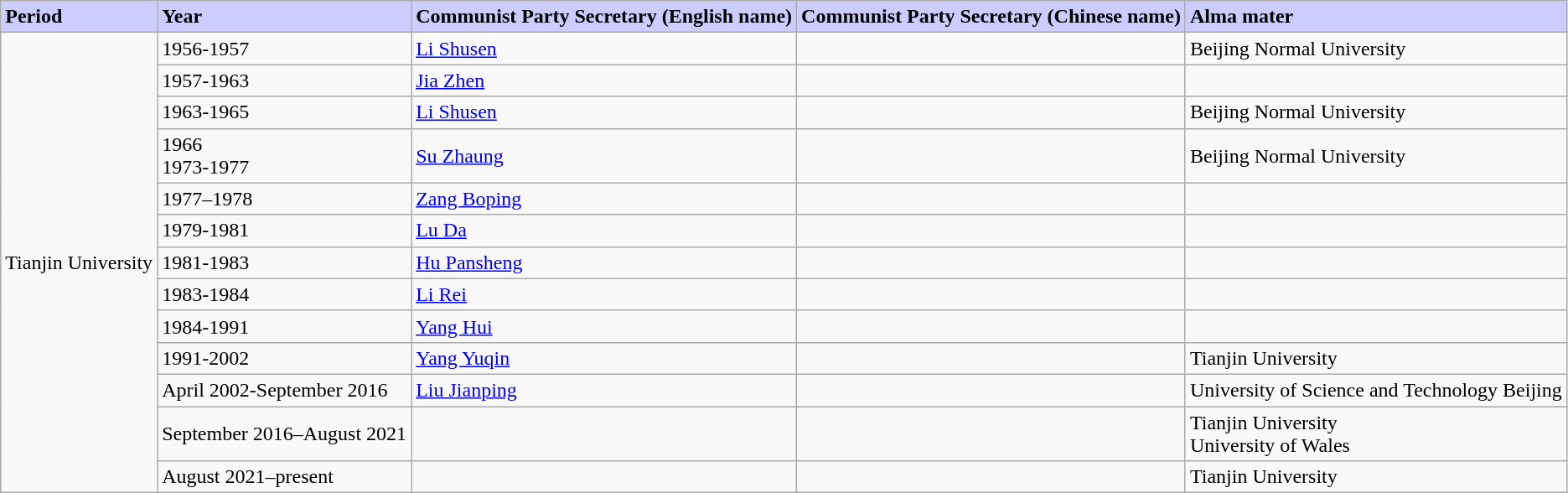<table class="wikitable">
<tr bgcolor="#ccccff">
<td><strong>Period</strong></td>
<td><strong>Year</strong></td>
<td><strong>Communist Party Secretary (English name)</strong></td>
<td><strong>Communist Party Secretary (Chinese name)</strong></td>
<td><strong>Alma mater</strong></td>
</tr>
<tr>
<td rowspan="13">Tianjin University</td>
<td>1956-1957</td>
<td><a href='#'>Li Shusen</a></td>
<td></td>
<td>Beijing Normal University</td>
</tr>
<tr>
<td>1957-1963</td>
<td><a href='#'>Jia Zhen</a></td>
<td></td>
<td></td>
</tr>
<tr>
<td>1963-1965</td>
<td><a href='#'>Li Shusen</a></td>
<td></td>
<td>Beijing Normal University</td>
</tr>
<tr>
<td>1966<br>1973-1977</td>
<td><a href='#'>Su Zhaung</a></td>
<td></td>
<td>Beijing Normal University</td>
</tr>
<tr>
<td>1977–1978</td>
<td><a href='#'>Zang Boping</a></td>
<td></td>
<td></td>
</tr>
<tr>
<td>1979-1981</td>
<td><a href='#'>Lu Da</a></td>
<td></td>
<td></td>
</tr>
<tr>
<td>1981-1983</td>
<td><a href='#'>Hu Pansheng</a></td>
<td></td>
<td></td>
</tr>
<tr>
<td>1983-1984</td>
<td><a href='#'>Li Rei</a></td>
<td></td>
<td></td>
</tr>
<tr>
<td>1984-1991</td>
<td><a href='#'>Yang Hui</a></td>
<td></td>
<td></td>
</tr>
<tr>
<td>1991-2002</td>
<td><a href='#'>Yang Yuqin</a></td>
<td></td>
<td>Tianjin University</td>
</tr>
<tr>
<td>April 2002-September 2016</td>
<td><a href='#'>Liu Jianping</a></td>
<td></td>
<td>University of Science and Technology Beijing</td>
</tr>
<tr>
<td>September 2016–August 2021</td>
<td></td>
<td></td>
<td>Tianjin University<br>University of Wales</td>
</tr>
<tr>
<td>August 2021–present</td>
<td></td>
<td></td>
<td>Tianjin University</td>
</tr>
</table>
